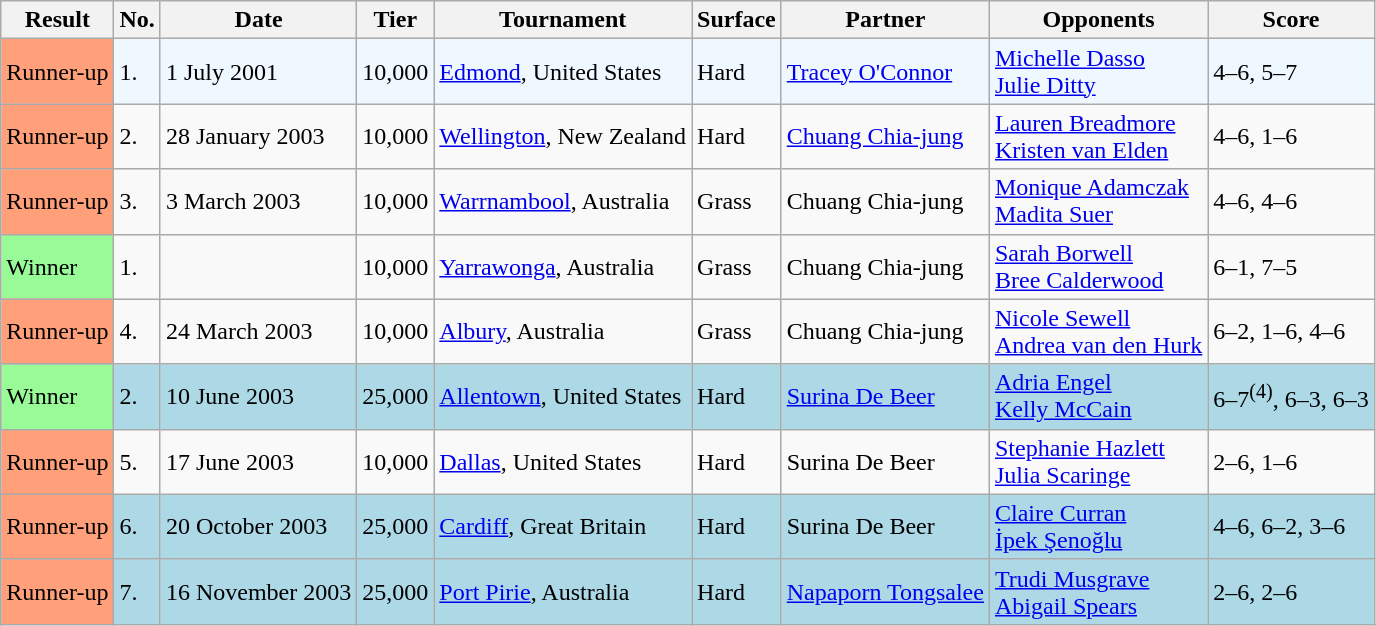<table class="sortable wikitable">
<tr>
<th>Result</th>
<th>No.</th>
<th>Date</th>
<th>Tier</th>
<th>Tournament</th>
<th>Surface</th>
<th>Partner</th>
<th>Opponents</th>
<th class="unsortable">Score</th>
</tr>
<tr style="background:#f0f8ff;">
<td style="background:#ffa07a;">Runner-up</td>
<td>1.</td>
<td>1 July 2001</td>
<td>10,000</td>
<td><a href='#'>Edmond</a>, United States</td>
<td>Hard</td>
<td> <a href='#'>Tracey O'Connor</a></td>
<td> <a href='#'>Michelle Dasso</a> <br>  <a href='#'>Julie Ditty</a></td>
<td>4–6, 5–7</td>
</tr>
<tr>
<td style="background:#ffa07a;">Runner-up</td>
<td>2.</td>
<td>28 January 2003</td>
<td>10,000</td>
<td><a href='#'>Wellington</a>, New Zealand</td>
<td>Hard</td>
<td> <a href='#'>Chuang Chia-jung</a></td>
<td> <a href='#'>Lauren Breadmore</a> <br>  <a href='#'>Kristen van Elden</a></td>
<td>4–6, 1–6</td>
</tr>
<tr>
<td style="background:#ffa07a;">Runner-up</td>
<td>3.</td>
<td>3 March 2003</td>
<td>10,000</td>
<td><a href='#'>Warrnambool</a>, Australia</td>
<td>Grass</td>
<td> Chuang Chia-jung</td>
<td> <a href='#'>Monique Adamczak</a> <br>  <a href='#'>Madita Suer</a></td>
<td>4–6, 4–6</td>
</tr>
<tr>
<td bgcolor="98FB98">Winner</td>
<td>1.</td>
<td></td>
<td>10,000</td>
<td><a href='#'>Yarrawonga</a>, Australia</td>
<td>Grass</td>
<td> Chuang Chia-jung</td>
<td> <a href='#'>Sarah Borwell</a> <br>  <a href='#'>Bree Calderwood</a></td>
<td>6–1, 7–5</td>
</tr>
<tr>
<td style="background:#ffa07a;">Runner-up</td>
<td>4.</td>
<td>24 March 2003</td>
<td>10,000</td>
<td><a href='#'>Albury</a>, Australia</td>
<td>Grass</td>
<td> Chuang Chia-jung</td>
<td> <a href='#'>Nicole Sewell</a> <br>  <a href='#'>Andrea van den Hurk</a></td>
<td>6–2, 1–6, 4–6</td>
</tr>
<tr style="background:lightblue;">
<td bgcolor=98FB98>Winner</td>
<td>2.</td>
<td>10 June 2003</td>
<td>25,000</td>
<td><a href='#'>Allentown</a>, United States</td>
<td>Hard</td>
<td> <a href='#'>Surina De Beer</a></td>
<td> <a href='#'>Adria Engel</a> <br>  <a href='#'>Kelly McCain</a></td>
<td>6–7<sup>(4)</sup>, 6–3, 6–3</td>
</tr>
<tr>
<td style="background:#ffa07a;">Runner-up</td>
<td>5.</td>
<td>17 June 2003</td>
<td>10,000</td>
<td><a href='#'>Dallas</a>, United States</td>
<td>Hard</td>
<td> Surina De Beer</td>
<td> <a href='#'>Stephanie Hazlett</a> <br>  <a href='#'>Julia Scaringe</a></td>
<td>2–6, 1–6</td>
</tr>
<tr style="background:lightblue;">
<td style="background:#ffa07a;">Runner-up</td>
<td>6.</td>
<td>20 October 2003</td>
<td>25,000</td>
<td><a href='#'>Cardiff</a>, Great Britain</td>
<td>Hard</td>
<td> Surina De Beer</td>
<td> <a href='#'>Claire Curran</a> <br>  <a href='#'>İpek Şenoğlu</a></td>
<td>4–6, 6–2, 3–6</td>
</tr>
<tr style="background:lightblue;">
<td bgcolor="FFA07A">Runner-up</td>
<td>7.</td>
<td>16 November 2003</td>
<td>25,000</td>
<td><a href='#'>Port Pirie</a>, Australia</td>
<td>Hard</td>
<td> <a href='#'>Napaporn Tongsalee</a></td>
<td> <a href='#'>Trudi Musgrave</a> <br>  <a href='#'>Abigail Spears</a></td>
<td>2–6, 2–6</td>
</tr>
</table>
